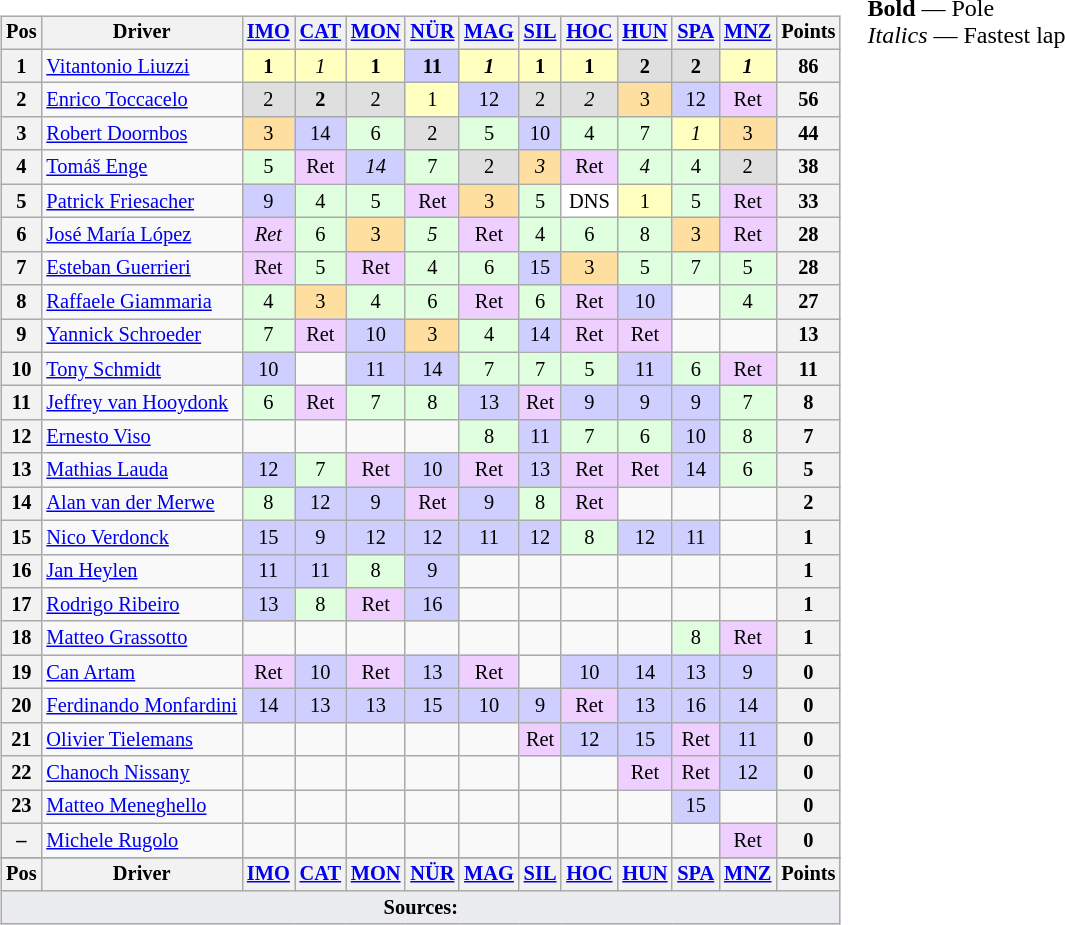<table>
<tr valign="top">
<td><br><table class="wikitable" style="font-size: 85%; text-align:center;">
<tr valign="top">
<th valign="middle">Pos</th>
<th valign="middle">Driver</th>
<th><a href='#'>IMO</a><br></th>
<th><a href='#'>CAT</a><br></th>
<th><a href='#'>MON</a><br></th>
<th><a href='#'>NÜR</a><br></th>
<th><a href='#'>MAG</a><br></th>
<th><a href='#'>SIL</a><br></th>
<th><a href='#'>HOC</a><br></th>
<th><a href='#'>HUN</a><br></th>
<th><a href='#'>SPA</a><br></th>
<th><a href='#'>MNZ</a><br></th>
<th valign=middle>Points</th>
</tr>
<tr>
<th>1</th>
<td align="left"> <a href='#'>Vitantonio Liuzzi</a></td>
<td style="background:#FFFFBF;"><strong>1</strong></td>
<td style="background:#FFFFBF;"><em>1</em></td>
<td style="background:#FFFFBF;"><strong>1</strong></td>
<td style="background:#CFCFFF;"><strong>11</strong></td>
<td style="background:#FFFFBF;"><strong><em>1</em></strong></td>
<td style="background:#FFFFBF;"><strong>1</strong></td>
<td style="background:#FFFFBF;"><strong>1</strong></td>
<td style="background:#DFDFDF;"><strong>2</strong></td>
<td style="background:#DFDFDF;"><strong>2</strong></td>
<td style="background:#FFFFBF;"><strong><em>1</em></strong></td>
<th align="right"><strong>86</strong></th>
</tr>
<tr>
<th>2</th>
<td align="left"> <a href='#'>Enrico Toccacelo</a></td>
<td style="background:#DFDFDF;">2</td>
<td style="background:#DFDFDF;"><strong>2</strong></td>
<td style="background:#DFDFDF;">2</td>
<td style="background:#FFFFBF;">1</td>
<td style="background:#CFCFFF;">12</td>
<td style="background:#DFDFDF;">2</td>
<td style="background:#DFDFDF;"><em>2</em></td>
<td style="background:#FFDF9F;">3</td>
<td style="background:#CFCFFF;">12</td>
<td style="background:#EFCFFF;">Ret</td>
<th align="right"><strong>56</strong></th>
</tr>
<tr>
<th>3</th>
<td align="left"> <a href='#'>Robert Doornbos</a></td>
<td style="background:#FFDF9F;">3</td>
<td style="background:#CFCFFF;">14</td>
<td style="background:#DFFFDF;">6</td>
<td style="background:#DFDFDF;">2</td>
<td style="background:#DFFFDF;">5</td>
<td style="background:#CFCFFF;">10</td>
<td style="background:#DFFFDF;">4</td>
<td style="background:#DFFFDF;">7</td>
<td style="background:#FFFFBF;"><em>1</em></td>
<td style="background:#FFDF9F;">3</td>
<th align="right"><strong>44</strong></th>
</tr>
<tr>
<th>4</th>
<td align="left"> <a href='#'>Tomáš Enge</a></td>
<td style="background:#DFFFDF;">5</td>
<td style="background:#EFCFFF;">Ret</td>
<td style="background:#CFCFFF;"><em>14</em></td>
<td style="background:#DFFFDF;">7</td>
<td style="background:#DFDFDF;">2</td>
<td style="background:#FFDF9F;"><em>3</em></td>
<td style="background:#EFCFFF;">Ret</td>
<td style="background:#DFFFDF;"><em>4</em></td>
<td style="background:#DFFFDF;">4</td>
<td style="background:#DFDFDF;">2</td>
<th align="right"><strong>38</strong></th>
</tr>
<tr>
<th>5</th>
<td align="left"> <a href='#'>Patrick Friesacher</a></td>
<td style="background:#CFCFFF;">9</td>
<td style="background:#DFFFDF;">4</td>
<td style="background:#DFFFDF;">5</td>
<td style="background:#EFCFFF;">Ret</td>
<td style="background:#FFDF9F;">3</td>
<td style="background:#DFFFDF;">5</td>
<td style="background:#ffffff;">DNS</td>
<td style="background:#FFFFBF;">1</td>
<td style="background:#DFFFDF;">5</td>
<td style="background:#EFCFFF;">Ret</td>
<th align="right"><strong>33</strong></th>
</tr>
<tr>
<th>6</th>
<td align="left"> <a href='#'>José María López</a></td>
<td style="background:#EFCFFF;"><em>Ret</em></td>
<td style="background:#DFFFDF;">6</td>
<td style="background:#FFDF9F;">3</td>
<td style="background:#DFFFDF;"><em>5</em></td>
<td style="background:#EFCFFF;">Ret</td>
<td style="background:#DFFFDF;">4</td>
<td style="background:#DFFFDF;">6</td>
<td style="background:#DFFFDF;">8</td>
<td style="background:#FFDF9F;">3</td>
<td style="background:#EFCFFF;">Ret</td>
<th align="right"><strong>28</strong></th>
</tr>
<tr>
<th>7</th>
<td align="left"> <a href='#'>Esteban Guerrieri</a></td>
<td style="background:#EFCFFF;">Ret</td>
<td style="background:#DFFFDF;">5</td>
<td style="background:#EFCFFF;">Ret</td>
<td style="background:#DFFFDF;">4</td>
<td style="background:#DFFFDF;">6</td>
<td style="background:#CFCFFF;">15</td>
<td style="background:#FFDF9F;">3</td>
<td style="background:#DFFFDF;">5</td>
<td style="background:#DFFFDF;">7</td>
<td style="background:#DFFFDF;">5</td>
<th align="right"><strong>28</strong></th>
</tr>
<tr>
<th>8</th>
<td align="left"> <a href='#'>Raffaele Giammaria</a></td>
<td style="background:#DFFFDF;">4</td>
<td style="background:#FFDF9F;">3</td>
<td style="background:#DFFFDF;">4</td>
<td style="background:#DFFFDF;">6</td>
<td style="background:#EFCFFF;">Ret</td>
<td style="background:#DFFFDF;">6</td>
<td style="background:#EFCFFF;">Ret</td>
<td style="background:#CFCFFF;">10</td>
<td></td>
<td style="background:#DFFFDF;">4</td>
<th align="right"><strong>27</strong></th>
</tr>
<tr>
<th>9</th>
<td align="left"> <a href='#'>Yannick Schroeder</a></td>
<td style="background:#DFFFDF;">7</td>
<td style="background:#EFCFFF;">Ret</td>
<td style="background:#CFCFFF;">10</td>
<td style="background:#FFDF9F;">3</td>
<td style="background:#DFFFDF;">4</td>
<td style="background:#CFCFFF;">14</td>
<td style="background:#EFCFFF;">Ret</td>
<td style="background:#EFCFFF;">Ret</td>
<td></td>
<td></td>
<th align="right"><strong>13</strong></th>
</tr>
<tr>
<th>10</th>
<td align="left"> <a href='#'>Tony Schmidt</a></td>
<td style="background:#CFCFFF;">10</td>
<td></td>
<td style="background:#CFCFFF;">11</td>
<td style="background:#CFCFFF;">14</td>
<td style="background:#DFFFDF;">7</td>
<td style="background:#DFFFDF;">7</td>
<td style="background:#DFFFDF;">5</td>
<td style="background:#CFCFFF;">11</td>
<td style="background:#DFFFDF;">6</td>
<td style="background:#EFCFFF;">Ret</td>
<th align="right"><strong>11</strong></th>
</tr>
<tr>
<th>11</th>
<td align="left"> <a href='#'>Jeffrey van Hooydonk</a></td>
<td style="background:#DFFFDF;">6</td>
<td style="background:#EFCFFF;">Ret</td>
<td style="background:#DFFFDF;">7</td>
<td style="background:#DFFFDF;">8</td>
<td style="background:#CFCFFF;">13</td>
<td style="background:#EFCFFF;">Ret</td>
<td style="background:#CFCFFF;">9</td>
<td style="background:#CFCFFF;">9</td>
<td style="background:#CFCFFF;">9</td>
<td style="background:#DFFFDF;">7</td>
<th align="right"><strong>8</strong></th>
</tr>
<tr>
<th>12</th>
<td align="left"> <a href='#'>Ernesto Viso</a></td>
<td></td>
<td></td>
<td></td>
<td></td>
<td style="background:#DFFFDF;">8</td>
<td style="background:#CFCFFF;">11</td>
<td style="background:#DFFFDF;">7</td>
<td style="background:#DFFFDF;">6</td>
<td style="background:#CFCFFF;">10</td>
<td style="background:#DFFFDF;">8</td>
<th align="right"><strong>7</strong></th>
</tr>
<tr>
<th>13</th>
<td align="left"> <a href='#'>Mathias Lauda</a></td>
<td style="background:#CFCFFF;">12</td>
<td style="background:#DFFFDF;">7</td>
<td style="background:#EFCFFF;">Ret</td>
<td style="background:#CFCFFF;">10</td>
<td style="background:#EFCFFF;">Ret</td>
<td style="background:#CFCFFF;">13</td>
<td style="background:#EFCFFF;">Ret</td>
<td style="background:#EFCFFF;">Ret</td>
<td style="background:#CFCFFF;">14</td>
<td style="background:#DFFFDF;">6</td>
<th align="right"><strong>5</strong></th>
</tr>
<tr>
<th>14</th>
<td align="left"> <a href='#'>Alan van der Merwe</a></td>
<td style="background:#DFFFDF;">8</td>
<td style="background:#CFCFFF;">12</td>
<td style="background:#CFCFFF;">9</td>
<td style="background:#EFCFFF;">Ret</td>
<td style="background:#CFCFFF;">9</td>
<td style="background:#DFFFDF;">8</td>
<td style="background:#EFCFFF;">Ret</td>
<td></td>
<td></td>
<td></td>
<th align="right"><strong>2</strong></th>
</tr>
<tr>
<th>15</th>
<td align="left"> <a href='#'>Nico Verdonck</a></td>
<td style="background:#CFCFFF;">15</td>
<td style="background:#CFCFFF;">9</td>
<td style="background:#CFCFFF;">12</td>
<td style="background:#CFCFFF;">12</td>
<td style="background:#CFCFFF;">11</td>
<td style="background:#CFCFFF;">12</td>
<td style="background:#DFFFDF;">8</td>
<td style="background:#CFCFFF;">12</td>
<td style="background:#CFCFFF;">11</td>
<td></td>
<th align="right"><strong>1</strong></th>
</tr>
<tr>
<th>16</th>
<td align="left"> <a href='#'>Jan Heylen</a></td>
<td style="background:#CFCFFF;">11</td>
<td style="background:#CFCFFF;">11</td>
<td style="background:#DFFFDF;">8</td>
<td style="background:#CFCFFF;">9</td>
<td></td>
<td></td>
<td></td>
<td></td>
<td></td>
<td></td>
<th align="right"><strong>1</strong></th>
</tr>
<tr>
<th>17</th>
<td align="left"> <a href='#'>Rodrigo Ribeiro</a></td>
<td style="background:#CFCFFF;">13</td>
<td style="background:#DFFFDF;">8</td>
<td style="background:#EFCFFF;">Ret</td>
<td style="background:#CFCFFF;">16</td>
<td></td>
<td></td>
<td></td>
<td></td>
<td></td>
<td></td>
<th align="right"><strong>1</strong></th>
</tr>
<tr>
<th>18</th>
<td align="left"> <a href='#'>Matteo Grassotto</a></td>
<td></td>
<td></td>
<td></td>
<td></td>
<td></td>
<td></td>
<td></td>
<td></td>
<td style="background:#DFFFDF;">8</td>
<td style="background:#EFCFFF;">Ret</td>
<th align="right"><strong>1</strong></th>
</tr>
<tr>
<th>19</th>
<td align="left"> <a href='#'>Can Artam</a></td>
<td style="background:#EFCFFF;">Ret</td>
<td style="background:#CFCFFF;">10</td>
<td style="background:#EFCFFF;">Ret</td>
<td style="background:#CFCFFF;">13</td>
<td style="background:#EFCFFF;">Ret</td>
<td></td>
<td style="background:#CFCFFF;">10</td>
<td style="background:#CFCFFF;">14</td>
<td style="background:#CFCFFF;">13</td>
<td style="background:#CFCFFF;">9</td>
<th align="right"><strong>0</strong></th>
</tr>
<tr>
<th>20</th>
<td align="left" nowrap> <a href='#'>Ferdinando Monfardini</a></td>
<td style="background:#CFCFFF;">14</td>
<td style="background:#CFCFFF;">13</td>
<td style="background:#CFCFFF;">13</td>
<td style="background:#CFCFFF;">15</td>
<td style="background:#CFCFFF;">10</td>
<td style="background:#CFCFFF;">9</td>
<td style="background:#EFCFFF;">Ret</td>
<td style="background:#CFCFFF;">13</td>
<td style="background:#CFCFFF;">16</td>
<td style="background:#CFCFFF;">14</td>
<th align="right"><strong>0</strong></th>
</tr>
<tr>
<th>21</th>
<td align="left"> <a href='#'>Olivier Tielemans</a></td>
<td></td>
<td></td>
<td></td>
<td></td>
<td></td>
<td style="background:#EFCFFF;">Ret</td>
<td style="background:#CFCFFF;">12</td>
<td style="background:#CFCFFF;">15</td>
<td style="background:#EFCFFF;">Ret</td>
<td style="background:#CFCFFF;">11</td>
<th align="right"><strong>0</strong></th>
</tr>
<tr>
<th>22</th>
<td align="left"> <a href='#'>Chanoch Nissany</a></td>
<td></td>
<td></td>
<td></td>
<td></td>
<td></td>
<td></td>
<td></td>
<td style="background:#EFCFFF;">Ret</td>
<td style="background:#EFCFFF;">Ret</td>
<td style="background:#CFCFFF;">12</td>
<th align="right"><strong>0</strong></th>
</tr>
<tr>
<th>23</th>
<td align="left"> <a href='#'>Matteo Meneghello</a></td>
<td></td>
<td></td>
<td></td>
<td></td>
<td></td>
<td></td>
<td></td>
<td></td>
<td style="background:#CFCFFF;">15</td>
<td></td>
<th align="right"><strong>0</strong></th>
</tr>
<tr>
<th>–</th>
<td align="left"> <a href='#'>Michele Rugolo</a></td>
<td></td>
<td></td>
<td></td>
<td></td>
<td></td>
<td></td>
<td></td>
<td></td>
<td></td>
<td style="background:#EFCFFF;">Ret</td>
<th align="right"><strong>0</strong></th>
</tr>
<tr style="background: #f9f9f9;" valign="top">
</tr>
<tr valign="top">
<th valign="middle">Pos</th>
<th valign="middle">Driver</th>
<th><a href='#'>IMO</a><br></th>
<th><a href='#'>CAT</a><br></th>
<th><a href='#'>MON</a><br></th>
<th><a href='#'>NÜR</a><br></th>
<th><a href='#'>MAG</a><br></th>
<th><a href='#'>SIL</a><br></th>
<th><a href='#'>HOC</a><br></th>
<th><a href='#'>HUN</a><br></th>
<th><a href='#'>SPA</a><br></th>
<th><a href='#'>MNZ</a><br></th>
<th valign=middle>Points</th>
</tr>
<tr>
<td colspan="13" style="background-color:#EAECF0;text-align:center"><strong>Sources:</strong></td>
</tr>
</table>
</td>
<td valign="top"><br>
<span><strong>Bold</strong> — Pole<br>
<em>Italics</em> — Fastest lap</span></td>
</tr>
</table>
